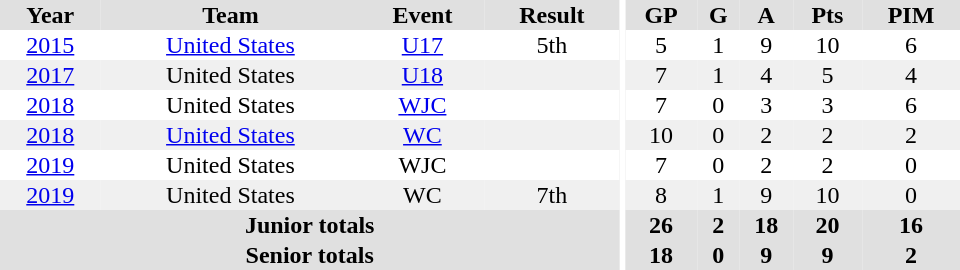<table border="0" cellpadding="1" cellspacing="0" ID="Table3" style="text-align:center; width:40em;">
<tr bgcolor="#e0e0e0">
<th>Year</th>
<th>Team</th>
<th>Event</th>
<th>Result</th>
<th rowspan="100" bgcolor="#ffffff"></th>
<th>GP</th>
<th>G</th>
<th>A</th>
<th>Pts</th>
<th>PIM</th>
</tr>
<tr>
<td><a href='#'>2015</a></td>
<td><a href='#'>United States</a></td>
<td><a href='#'>U17</a></td>
<td>5th</td>
<td>5</td>
<td>1</td>
<td>9</td>
<td>10</td>
<td>6</td>
</tr>
<tr bgcolor="#f0f0f0">
<td><a href='#'>2017</a></td>
<td>United States</td>
<td><a href='#'>U18</a></td>
<td></td>
<td>7</td>
<td>1</td>
<td>4</td>
<td>5</td>
<td>4</td>
</tr>
<tr>
<td><a href='#'>2018</a></td>
<td>United States</td>
<td><a href='#'>WJC</a></td>
<td></td>
<td>7</td>
<td>0</td>
<td>3</td>
<td>3</td>
<td>6</td>
</tr>
<tr bgcolor="#f0f0f0">
<td><a href='#'>2018</a></td>
<td><a href='#'>United States</a></td>
<td><a href='#'>WC</a></td>
<td></td>
<td>10</td>
<td>0</td>
<td>2</td>
<td>2</td>
<td>2</td>
</tr>
<tr>
<td><a href='#'>2019</a></td>
<td>United States</td>
<td>WJC</td>
<td></td>
<td>7</td>
<td>0</td>
<td>2</td>
<td>2</td>
<td>0</td>
</tr>
<tr bgcolor="#f0f0f0">
<td><a href='#'>2019</a></td>
<td>United States</td>
<td>WC</td>
<td>7th</td>
<td>8</td>
<td>1</td>
<td>9</td>
<td>10</td>
<td>0</td>
</tr>
<tr bgcolor="#e0e0e0">
<th colspan="4">Junior totals</th>
<th>26</th>
<th>2</th>
<th>18</th>
<th>20</th>
<th>16</th>
</tr>
<tr bgcolor="#e0e0e0">
<th colspan="4">Senior totals</th>
<th>18</th>
<th>0</th>
<th>9</th>
<th>9</th>
<th>2</th>
</tr>
</table>
